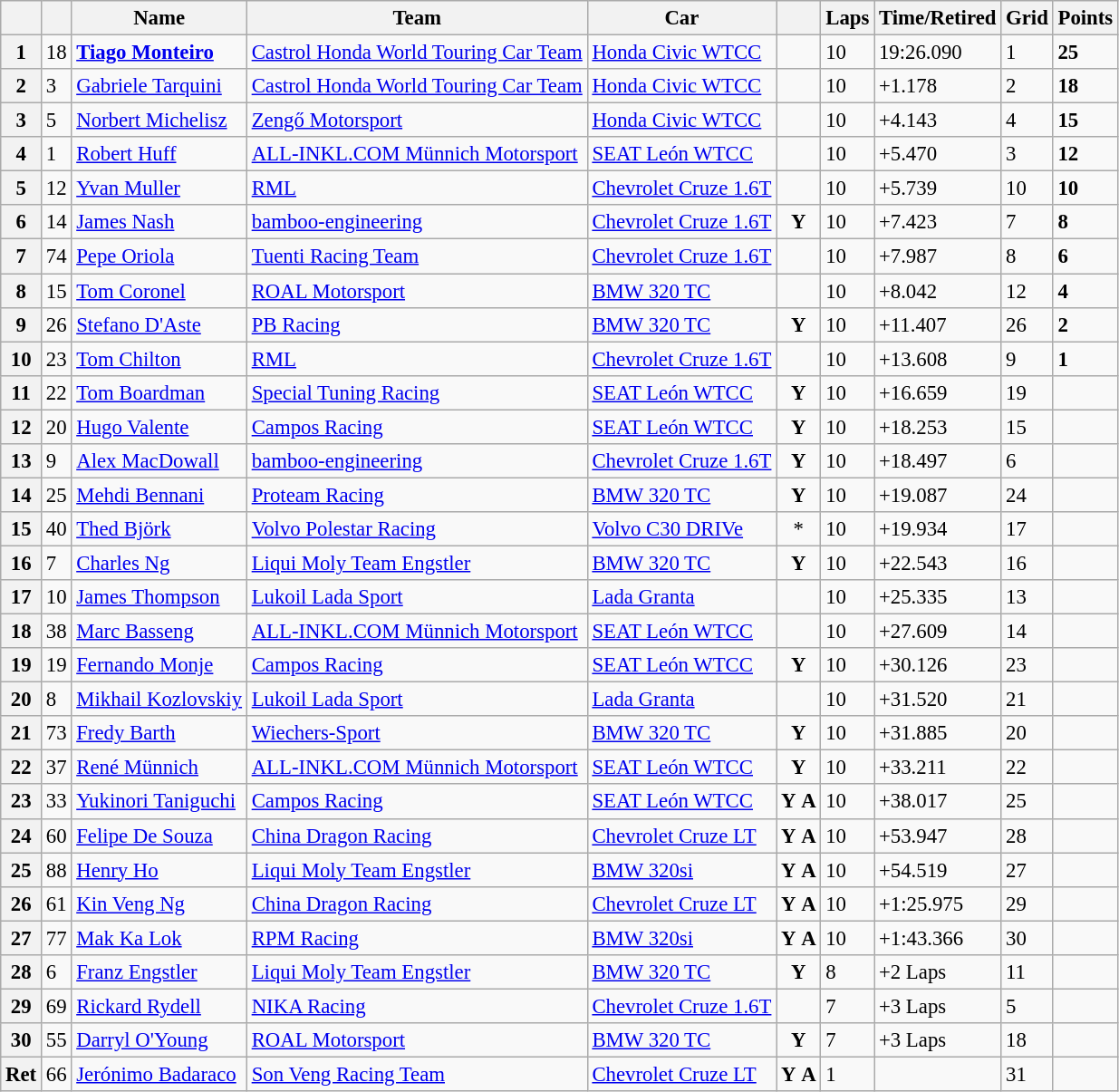<table class="wikitable sortable" style="font-size: 95%;">
<tr>
<th></th>
<th></th>
<th>Name</th>
<th>Team</th>
<th>Car</th>
<th></th>
<th>Laps</th>
<th>Time/Retired</th>
<th>Grid</th>
<th>Points</th>
</tr>
<tr>
<th>1</th>
<td>18</td>
<td> <strong><a href='#'>Tiago Monteiro</a></strong></td>
<td><a href='#'>Castrol Honda World Touring Car Team</a></td>
<td><a href='#'>Honda Civic WTCC</a></td>
<td></td>
<td>10</td>
<td>19:26.090</td>
<td>1</td>
<td><strong>25</strong></td>
</tr>
<tr>
<th>2</th>
<td>3</td>
<td> <a href='#'>Gabriele Tarquini</a></td>
<td><a href='#'>Castrol Honda World Touring Car Team</a></td>
<td><a href='#'>Honda Civic WTCC</a></td>
<td></td>
<td>10</td>
<td>+1.178</td>
<td>2</td>
<td><strong>18</strong></td>
</tr>
<tr>
<th>3</th>
<td>5</td>
<td> <a href='#'>Norbert Michelisz</a></td>
<td><a href='#'>Zengő Motorsport</a></td>
<td><a href='#'>Honda Civic WTCC</a></td>
<td></td>
<td>10</td>
<td>+4.143</td>
<td>4</td>
<td><strong>15</strong></td>
</tr>
<tr>
<th>4</th>
<td>1</td>
<td> <a href='#'>Robert Huff</a></td>
<td><a href='#'>ALL-INKL.COM Münnich Motorsport</a></td>
<td><a href='#'>SEAT León WTCC</a></td>
<td></td>
<td>10</td>
<td>+5.470</td>
<td>3</td>
<td><strong>12</strong></td>
</tr>
<tr>
<th>5</th>
<td>12</td>
<td> <a href='#'>Yvan Muller</a></td>
<td><a href='#'>RML</a></td>
<td><a href='#'>Chevrolet Cruze 1.6T</a></td>
<td></td>
<td>10</td>
<td>+5.739</td>
<td>10</td>
<td><strong>10</strong></td>
</tr>
<tr>
<th>6</th>
<td>14</td>
<td> <a href='#'>James Nash</a></td>
<td><a href='#'>bamboo-engineering</a></td>
<td><a href='#'>Chevrolet Cruze 1.6T</a></td>
<td align=center><strong><span>Y</span></strong></td>
<td>10</td>
<td>+7.423</td>
<td>7</td>
<td><strong>8</strong></td>
</tr>
<tr>
<th>7</th>
<td>74</td>
<td> <a href='#'>Pepe Oriola</a></td>
<td><a href='#'>Tuenti Racing Team</a></td>
<td><a href='#'>Chevrolet Cruze 1.6T</a></td>
<td></td>
<td>10</td>
<td>+7.987</td>
<td>8</td>
<td><strong>6</strong></td>
</tr>
<tr>
<th>8</th>
<td>15</td>
<td> <a href='#'>Tom Coronel</a></td>
<td><a href='#'>ROAL Motorsport</a></td>
<td><a href='#'>BMW 320 TC</a></td>
<td></td>
<td>10</td>
<td>+8.042</td>
<td>12</td>
<td><strong>4</strong></td>
</tr>
<tr>
<th>9</th>
<td>26</td>
<td> <a href='#'>Stefano D'Aste</a></td>
<td><a href='#'>PB Racing</a></td>
<td><a href='#'>BMW 320 TC</a></td>
<td align=center><strong><span>Y</span></strong></td>
<td>10</td>
<td>+11.407</td>
<td>26</td>
<td><strong>2</strong></td>
</tr>
<tr>
<th>10</th>
<td>23</td>
<td> <a href='#'>Tom Chilton</a></td>
<td><a href='#'>RML</a></td>
<td><a href='#'>Chevrolet Cruze 1.6T</a></td>
<td></td>
<td>10</td>
<td>+13.608</td>
<td>9</td>
<td><strong>1</strong></td>
</tr>
<tr>
<th>11</th>
<td>22</td>
<td> <a href='#'>Tom Boardman</a></td>
<td><a href='#'>Special Tuning Racing</a></td>
<td><a href='#'>SEAT León WTCC</a></td>
<td align=center><strong><span>Y</span></strong></td>
<td>10</td>
<td>+16.659</td>
<td>19</td>
<td></td>
</tr>
<tr>
<th>12</th>
<td>20</td>
<td> <a href='#'>Hugo Valente</a></td>
<td><a href='#'>Campos Racing</a></td>
<td><a href='#'>SEAT León WTCC</a></td>
<td align=center><strong><span>Y</span></strong></td>
<td>10</td>
<td>+18.253</td>
<td>15</td>
<td></td>
</tr>
<tr>
<th>13</th>
<td>9</td>
<td> <a href='#'>Alex MacDowall</a></td>
<td><a href='#'>bamboo-engineering</a></td>
<td><a href='#'>Chevrolet Cruze 1.6T</a></td>
<td align=center><strong><span>Y</span></strong></td>
<td>10</td>
<td>+18.497</td>
<td>6</td>
<td></td>
</tr>
<tr>
<th>14</th>
<td>25</td>
<td> <a href='#'>Mehdi Bennani</a></td>
<td><a href='#'>Proteam Racing</a></td>
<td><a href='#'>BMW 320 TC</a></td>
<td align=center><strong><span>Y</span></strong></td>
<td>10</td>
<td>+19.087</td>
<td>24</td>
<td></td>
</tr>
<tr>
<th>15</th>
<td>40</td>
<td> <a href='#'>Thed Björk</a></td>
<td><a href='#'>Volvo Polestar Racing</a></td>
<td><a href='#'>Volvo C30 DRIVe</a></td>
<td align=center>*</td>
<td>10</td>
<td>+19.934</td>
<td>17</td>
<td></td>
</tr>
<tr>
<th>16</th>
<td>7</td>
<td> <a href='#'>Charles Ng</a></td>
<td><a href='#'>Liqui Moly Team Engstler</a></td>
<td><a href='#'>BMW 320 TC</a></td>
<td align=center><strong><span>Y</span></strong></td>
<td>10</td>
<td>+22.543</td>
<td>16</td>
<td></td>
</tr>
<tr>
<th>17</th>
<td>10</td>
<td> <a href='#'>James Thompson</a></td>
<td><a href='#'>Lukoil Lada Sport</a></td>
<td><a href='#'>Lada Granta</a></td>
<td></td>
<td>10</td>
<td>+25.335</td>
<td>13</td>
<td></td>
</tr>
<tr>
<th>18</th>
<td>38</td>
<td> <a href='#'>Marc Basseng</a></td>
<td><a href='#'>ALL-INKL.COM Münnich Motorsport</a></td>
<td><a href='#'>SEAT León WTCC</a></td>
<td></td>
<td>10</td>
<td>+27.609</td>
<td>14</td>
<td></td>
</tr>
<tr>
<th>19</th>
<td>19</td>
<td> <a href='#'>Fernando Monje</a></td>
<td><a href='#'>Campos Racing</a></td>
<td><a href='#'>SEAT León WTCC</a></td>
<td align=center><strong><span>Y</span></strong></td>
<td>10</td>
<td>+30.126</td>
<td>23</td>
<td></td>
</tr>
<tr>
<th>20</th>
<td>8</td>
<td> <a href='#'>Mikhail Kozlovskiy</a></td>
<td><a href='#'>Lukoil Lada Sport</a></td>
<td><a href='#'>Lada Granta</a></td>
<td></td>
<td>10</td>
<td>+31.520</td>
<td>21</td>
<td></td>
</tr>
<tr>
<th>21</th>
<td>73</td>
<td> <a href='#'>Fredy Barth</a></td>
<td><a href='#'>Wiechers-Sport</a></td>
<td><a href='#'>BMW 320 TC</a></td>
<td align=center><strong><span>Y</span></strong></td>
<td>10</td>
<td>+31.885</td>
<td>20</td>
<td></td>
</tr>
<tr>
<th>22</th>
<td>37</td>
<td> <a href='#'>René Münnich</a></td>
<td><a href='#'>ALL-INKL.COM Münnich Motorsport</a></td>
<td><a href='#'>SEAT León WTCC</a></td>
<td align=center><strong><span>Y</span></strong></td>
<td>10</td>
<td>+33.211</td>
<td>22</td>
<td></td>
</tr>
<tr>
<th>23</th>
<td>33</td>
<td> <a href='#'>Yukinori Taniguchi</a></td>
<td><a href='#'>Campos Racing</a></td>
<td><a href='#'>SEAT León WTCC</a></td>
<td align=center><strong><span>Y</span></strong> <strong><span>A</span></strong></td>
<td>10</td>
<td>+38.017</td>
<td>25</td>
<td></td>
</tr>
<tr>
<th>24</th>
<td>60</td>
<td> <a href='#'>Felipe De Souza</a></td>
<td><a href='#'>China Dragon Racing</a></td>
<td><a href='#'>Chevrolet Cruze LT</a></td>
<td align=center><strong><span>Y</span></strong> <strong><span>A</span></strong></td>
<td>10</td>
<td>+53.947</td>
<td>28</td>
<td></td>
</tr>
<tr>
<th>25</th>
<td>88</td>
<td> <a href='#'>Henry Ho</a></td>
<td><a href='#'>Liqui Moly Team Engstler</a></td>
<td><a href='#'>BMW 320si</a></td>
<td align=center><strong><span>Y</span></strong> <strong><span>A</span></strong></td>
<td>10</td>
<td>+54.519</td>
<td>27</td>
<td></td>
</tr>
<tr>
<th>26</th>
<td>61</td>
<td> <a href='#'>Kin Veng Ng</a></td>
<td><a href='#'>China Dragon Racing</a></td>
<td><a href='#'>Chevrolet Cruze LT</a></td>
<td align=center><strong><span>Y</span></strong> <strong><span>A</span></strong></td>
<td>10</td>
<td>+1:25.975</td>
<td>29</td>
<td></td>
</tr>
<tr>
<th>27</th>
<td>77</td>
<td> <a href='#'>Mak Ka Lok</a></td>
<td><a href='#'>RPM Racing</a></td>
<td><a href='#'>BMW 320si</a></td>
<td align=center><strong><span>Y</span></strong> <strong><span>A</span></strong></td>
<td>10</td>
<td>+1:43.366</td>
<td>30</td>
<td></td>
</tr>
<tr>
<th>28</th>
<td>6</td>
<td> <a href='#'>Franz Engstler</a></td>
<td><a href='#'>Liqui Moly Team Engstler</a></td>
<td><a href='#'>BMW 320 TC</a></td>
<td align=center><strong><span>Y</span></strong></td>
<td>8</td>
<td>+2 Laps</td>
<td>11</td>
<td></td>
</tr>
<tr>
<th>29</th>
<td>69</td>
<td> <a href='#'>Rickard Rydell</a></td>
<td><a href='#'>NIKA Racing</a></td>
<td><a href='#'>Chevrolet Cruze 1.6T</a></td>
<td></td>
<td>7</td>
<td>+3 Laps</td>
<td>5</td>
<td></td>
</tr>
<tr>
<th>30</th>
<td>55</td>
<td> <a href='#'>Darryl O'Young</a></td>
<td><a href='#'>ROAL Motorsport</a></td>
<td><a href='#'>BMW 320 TC</a></td>
<td align=center><strong><span>Y</span></strong></td>
<td>7</td>
<td>+3 Laps</td>
<td>18</td>
<td></td>
</tr>
<tr>
<th>Ret</th>
<td>66</td>
<td> <a href='#'>Jerónimo Badaraco</a></td>
<td><a href='#'>Son Veng Racing Team</a></td>
<td><a href='#'>Chevrolet Cruze LT</a></td>
<td align=center><strong><span>Y</span></strong> <strong><span>A</span></strong></td>
<td>1</td>
<td></td>
<td>31</td>
<td></td>
</tr>
</table>
